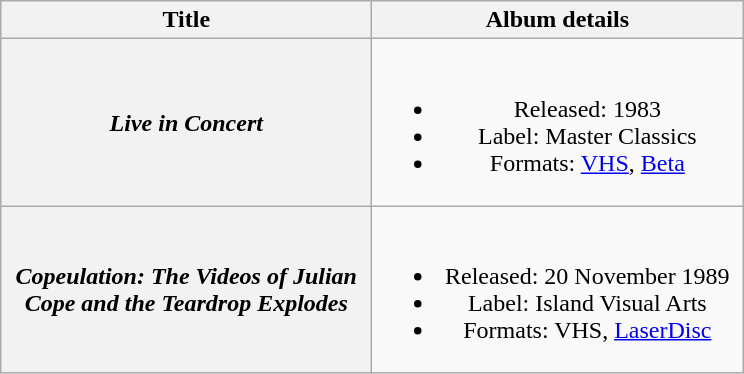<table class="wikitable plainrowheaders" style="text-align:center;">
<tr>
<th scope="col" style="width:15em;">Title</th>
<th scope="col" style="width:15em;">Album details</th>
</tr>
<tr>
<th scope="row"><em>Live in Concert</em></th>
<td><br><ul><li>Released: 1983</li><li>Label: Master Classics</li><li>Formats: <a href='#'>VHS</a>, <a href='#'>Beta</a></li></ul></td>
</tr>
<tr>
<th scope="row"><em>Copeulation: The Videos of Julian Cope and the Teardrop Explodes</em></th>
<td><br><ul><li>Released: 20 November 1989</li><li>Label: Island Visual Arts</li><li>Formats: VHS, <a href='#'>LaserDisc</a></li></ul></td>
</tr>
</table>
